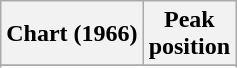<table class="wikitable sortable plainrowheaders" style="text-align:center">
<tr>
<th scope="col">Chart (1966)</th>
<th scope="col">Peak<br> position</th>
</tr>
<tr>
</tr>
<tr>
</tr>
</table>
